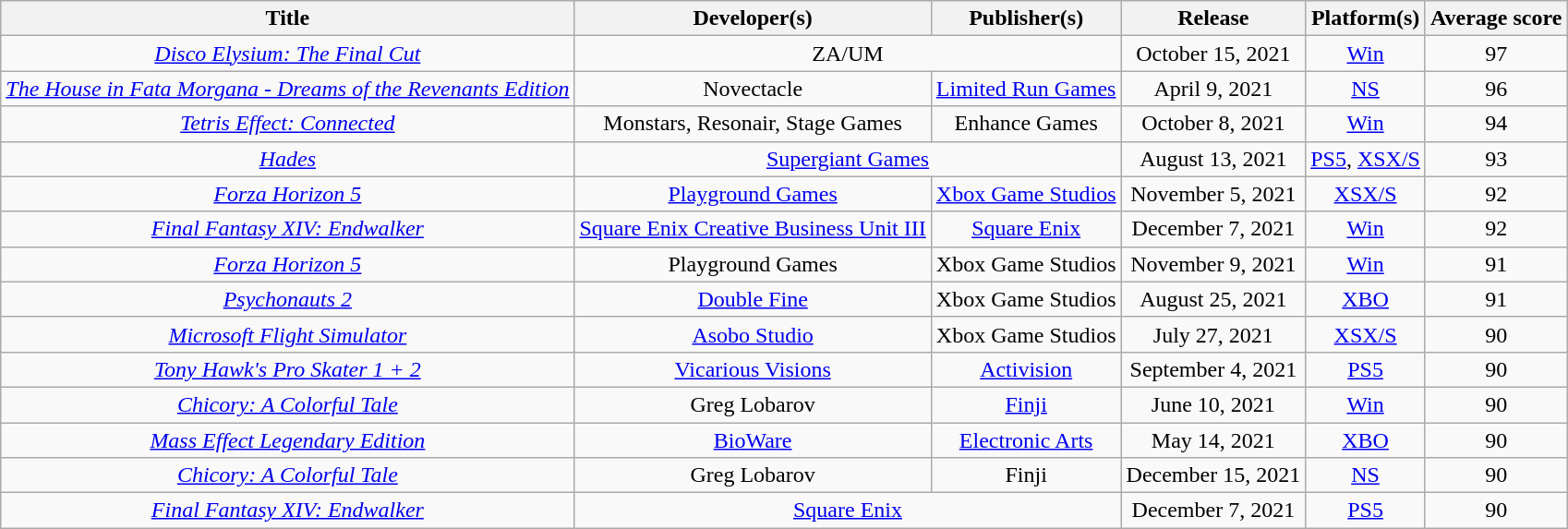<table class="wikitable sortable" style="text-align:center;">
<tr>
<th>Title</th>
<th>Developer(s)</th>
<th>Publisher(s)</th>
<th>Release</th>
<th>Platform(s)</th>
<th>Average score</th>
</tr>
<tr>
<td><em><a href='#'>Disco Elysium: The Final Cut</a></em></td>
<td colspan="2">ZA/UM</td>
<td>October 15, 2021</td>
<td><a href='#'>Win</a></td>
<td>97</td>
</tr>
<tr>
<td><em><a href='#'>The House in Fata Morgana - Dreams of the Revenants Edition</a></em></td>
<td>Novectacle</td>
<td><a href='#'>Limited Run Games</a></td>
<td>April 9, 2021</td>
<td><a href='#'>NS</a></td>
<td>96</td>
</tr>
<tr>
<td><em><a href='#'>Tetris Effect: Connected</a></em></td>
<td>Monstars, Resonair, Stage Games</td>
<td>Enhance Games</td>
<td>October 8, 2021</td>
<td><a href='#'>Win</a></td>
<td>94</td>
</tr>
<tr>
<td><em><a href='#'>Hades</a></em></td>
<td colspan="2"><a href='#'>Supergiant Games</a></td>
<td>August 13, 2021</td>
<td><a href='#'>PS5</a>, <a href='#'>XSX/S</a></td>
<td>93</td>
</tr>
<tr>
<td><em><a href='#'>Forza Horizon 5</a></em></td>
<td><a href='#'>Playground Games</a></td>
<td><a href='#'>Xbox Game Studios</a></td>
<td>November 5, 2021</td>
<td><a href='#'>XSX/S</a></td>
<td>92</td>
</tr>
<tr>
<td><em><a href='#'>Final Fantasy XIV: Endwalker</a></em></td>
<td><a href='#'>Square Enix Creative Business Unit III</a></td>
<td><a href='#'>Square Enix</a></td>
<td>December 7, 2021</td>
<td><a href='#'>Win</a></td>
<td>92</td>
</tr>
<tr>
<td><em><a href='#'>Forza Horizon 5</a></em></td>
<td>Playground Games</td>
<td>Xbox Game Studios</td>
<td>November 9, 2021</td>
<td><a href='#'>Win</a></td>
<td>91</td>
</tr>
<tr>
<td><em><a href='#'>Psychonauts 2</a></em></td>
<td><a href='#'>Double Fine</a></td>
<td>Xbox Game Studios</td>
<td>August 25, 2021</td>
<td><a href='#'>XBO</a></td>
<td>91</td>
</tr>
<tr>
<td><em><a href='#'>Microsoft Flight Simulator</a></em></td>
<td><a href='#'>Asobo Studio</a></td>
<td>Xbox Game Studios</td>
<td>July 27, 2021</td>
<td><a href='#'>XSX/S</a></td>
<td>90</td>
</tr>
<tr>
<td><em><a href='#'>Tony Hawk's Pro Skater 1 + 2</a></em></td>
<td><a href='#'>Vicarious Visions</a></td>
<td><a href='#'>Activision</a></td>
<td>September 4, 2021</td>
<td><a href='#'>PS5</a></td>
<td>90</td>
</tr>
<tr>
<td><em><a href='#'>Chicory: A Colorful Tale</a></em></td>
<td>Greg Lobarov</td>
<td><a href='#'>Finji</a></td>
<td>June 10, 2021</td>
<td><a href='#'>Win</a></td>
<td>90</td>
</tr>
<tr>
<td><em><a href='#'>Mass Effect Legendary Edition</a></em></td>
<td><a href='#'>BioWare</a></td>
<td><a href='#'>Electronic Arts</a></td>
<td>May 14, 2021</td>
<td><a href='#'>XBO</a></td>
<td>90</td>
</tr>
<tr>
<td><em><a href='#'>Chicory: A Colorful Tale</a></em></td>
<td>Greg Lobarov</td>
<td>Finji</td>
<td>December 15, 2021</td>
<td><a href='#'>NS</a></td>
<td>90</td>
</tr>
<tr>
<td><em><a href='#'>Final Fantasy XIV: Endwalker</a></em></td>
<td colspan="2"><a href='#'>Square Enix</a></td>
<td>December 7, 2021</td>
<td><a href='#'>PS5</a></td>
<td>90</td>
</tr>
</table>
